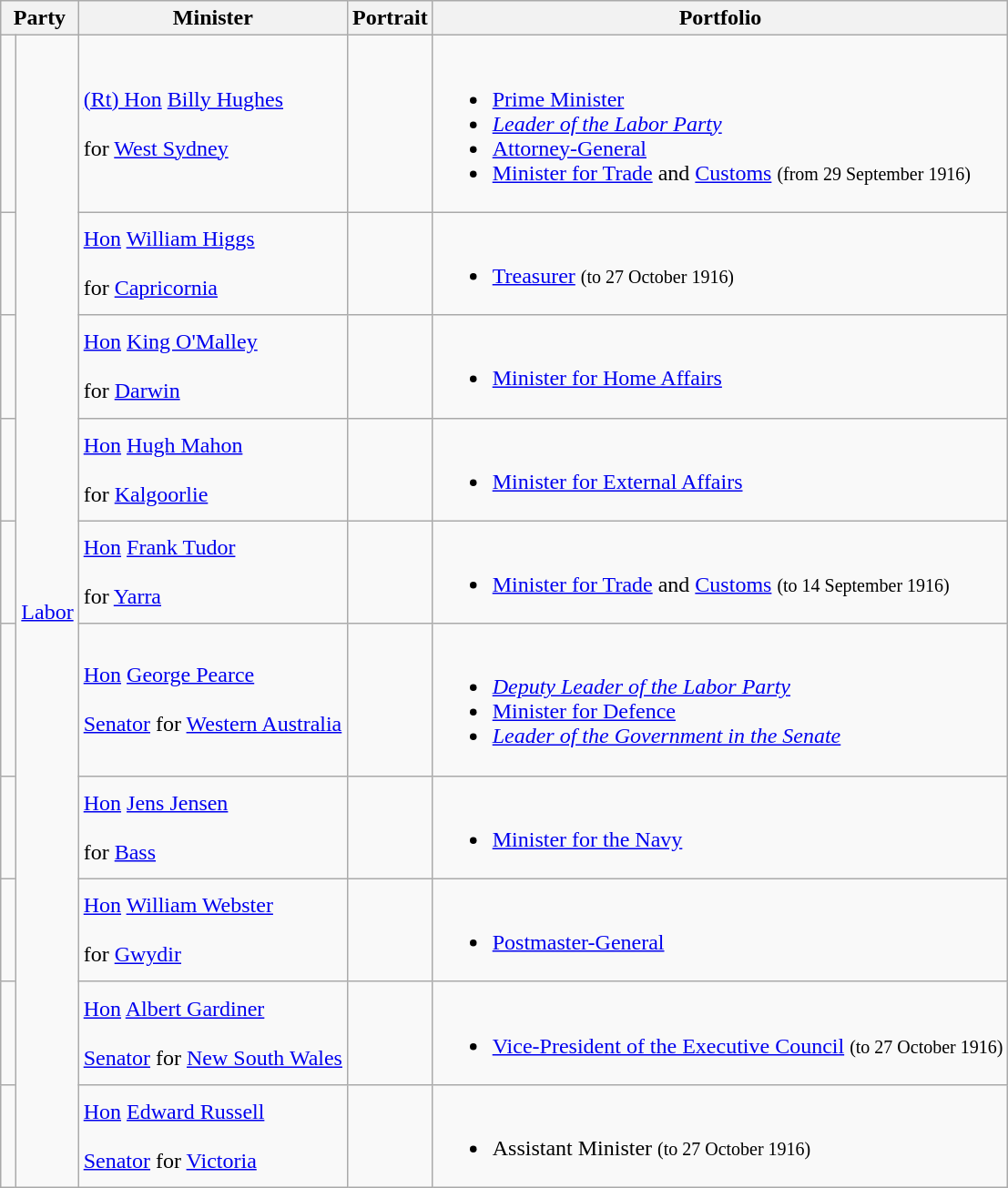<table class="wikitable sortable">
<tr>
<th colspan="2">Party</th>
<th>Minister</th>
<th>Portrait</th>
<th>Portfolio</th>
</tr>
<tr>
<td> </td>
<td rowspan=10><a href='#'>Labor</a></td>
<td><a href='#'>(Rt) Hon</a> <a href='#'>Billy Hughes</a>  <br><br> for <a href='#'>West Sydney</a> <br></td>
<td></td>
<td><br><ul><li><a href='#'>Prime Minister</a></li><li><em><a href='#'>Leader of the Labor Party</a></em></li><li><a href='#'>Attorney-General</a></li><li><a href='#'>Minister for Trade</a> and <a href='#'>Customs</a> <small>(from 29 September 1916)</small></li></ul></td>
</tr>
<tr>
<td> </td>
<td><a href='#'>Hon</a> <a href='#'>William Higgs</a>  <br><br> for <a href='#'>Capricornia</a> <br></td>
<td></td>
<td><br><ul><li><a href='#'>Treasurer</a> <small>(to 27 October 1916)</small></li></ul></td>
</tr>
<tr>
<td> </td>
<td><a href='#'>Hon</a> <a href='#'>King O'Malley</a> <br><br> for <a href='#'>Darwin</a> <br></td>
<td></td>
<td><br><ul><li><a href='#'>Minister for Home Affairs</a></li></ul></td>
</tr>
<tr>
<td> </td>
<td><a href='#'>Hon</a> <a href='#'>Hugh Mahon</a> <br><br> for <a href='#'>Kalgoorlie</a> <br></td>
<td></td>
<td><br><ul><li><a href='#'>Minister for External Affairs</a></li></ul></td>
</tr>
<tr>
<td> </td>
<td><a href='#'>Hon</a> <a href='#'>Frank Tudor</a> <br><br> for <a href='#'>Yarra</a> <br></td>
<td></td>
<td><br><ul><li><a href='#'>Minister for Trade</a> and <a href='#'>Customs</a> <small>(to 14 September 1916)</small></li></ul></td>
</tr>
<tr>
<td> </td>
<td><a href='#'>Hon</a> <a href='#'>George Pearce</a> <br><br><a href='#'>Senator</a> for <a href='#'>Western Australia</a> <br></td>
<td></td>
<td><br><ul><li><em><a href='#'>Deputy Leader of the Labor Party</a></em></li><li><a href='#'>Minister for Defence</a></li><li><em><a href='#'>Leader of the Government in the Senate</a></em></li></ul></td>
</tr>
<tr>
<td> </td>
<td><a href='#'>Hon</a> <a href='#'>Jens Jensen</a> <br><br> for <a href='#'>Bass</a> <br></td>
<td></td>
<td><br><ul><li><a href='#'>Minister for the Navy</a></li></ul></td>
</tr>
<tr>
<td> </td>
<td><a href='#'>Hon</a> <a href='#'>William Webster</a> <br><br> for <a href='#'>Gwydir</a> <br></td>
<td></td>
<td><br><ul><li><a href='#'>Postmaster-General</a></li></ul></td>
</tr>
<tr>
<td> </td>
<td><a href='#'>Hon</a> <a href='#'>Albert Gardiner</a> <br><br><a href='#'>Senator</a> for <a href='#'>New South Wales</a> <br></td>
<td></td>
<td><br><ul><li><a href='#'>Vice-President of the Executive Council</a> <small>(to 27 October 1916)</small></li></ul></td>
</tr>
<tr>
<td> </td>
<td><a href='#'>Hon</a> <a href='#'>Edward Russell</a> <br><br><a href='#'>Senator</a> for <a href='#'>Victoria</a> <br></td>
<td></td>
<td><br><ul><li>Assistant Minister <small>(to 27 October 1916)</small></li></ul></td>
</tr>
</table>
